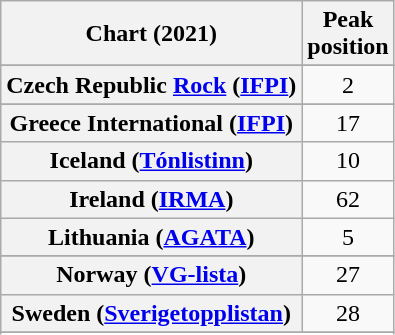<table class="wikitable sortable plainrowheaders" style="text-align:center">
<tr>
<th scope="col">Chart (2021)</th>
<th scope="col">Peak<br>position</th>
</tr>
<tr>
</tr>
<tr>
</tr>
<tr>
<th scope="row">Czech Republic <a href='#'>Rock</a> (<a href='#'>IFPI</a>)</th>
<td style="text-align:center">2</td>
</tr>
<tr>
</tr>
<tr>
</tr>
<tr>
<th scope="row">Greece International (<a href='#'>IFPI</a>)</th>
<td>17</td>
</tr>
<tr>
<th scope="row">Iceland (<a href='#'>Tónlistinn</a>)</th>
<td>10</td>
</tr>
<tr>
<th scope="row">Ireland (<a href='#'>IRMA</a>)</th>
<td>62</td>
</tr>
<tr>
<th scope="row">Lithuania (<a href='#'>AGATA</a>)</th>
<td>5</td>
</tr>
<tr>
</tr>
<tr>
<th scope="row">Norway (<a href='#'>VG-lista</a>)</th>
<td>27</td>
</tr>
<tr>
<th scope="row">Sweden (<a href='#'>Sverigetopplistan</a>)</th>
<td>28</td>
</tr>
<tr>
</tr>
<tr>
</tr>
<tr>
</tr>
<tr>
</tr>
</table>
